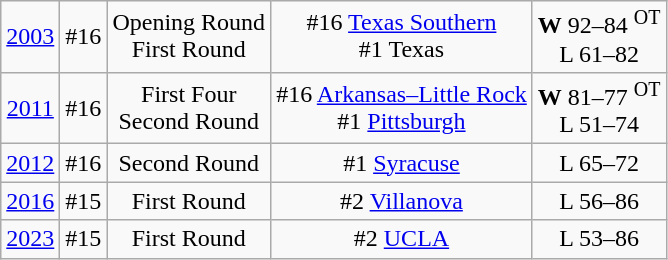<table class="wikitable">
<tr align="center">
<td><a href='#'>2003</a></td>
<td>#16</td>
<td>Opening Round<br>First Round</td>
<td>#16 <a href='#'>Texas Southern</a><br>#1 Texas</td>
<td><strong>W</strong> 92–84 <sup>OT</sup><br>L 61–82</td>
</tr>
<tr align="center">
<td><a href='#'>2011</a></td>
<td>#16</td>
<td>First Four<br>Second Round</td>
<td>#16 <a href='#'>Arkansas–Little Rock</a><br>#1 <a href='#'>Pittsburgh</a></td>
<td><strong>W</strong> 81–77 <sup>OT</sup><br>L 51–74</td>
</tr>
<tr align="center">
<td><a href='#'>2012</a></td>
<td>#16</td>
<td>Second Round</td>
<td>#1 <a href='#'>Syracuse</a></td>
<td>L 65–72</td>
</tr>
<tr align="center">
<td><a href='#'>2016</a></td>
<td>#15</td>
<td>First Round</td>
<td>#2 <a href='#'>Villanova</a></td>
<td>L 56–86</td>
</tr>
<tr align="center">
<td><a href='#'>2023</a></td>
<td>#15</td>
<td>First Round</td>
<td>#2 <a href='#'>UCLA</a></td>
<td>L 53–86</td>
</tr>
</table>
